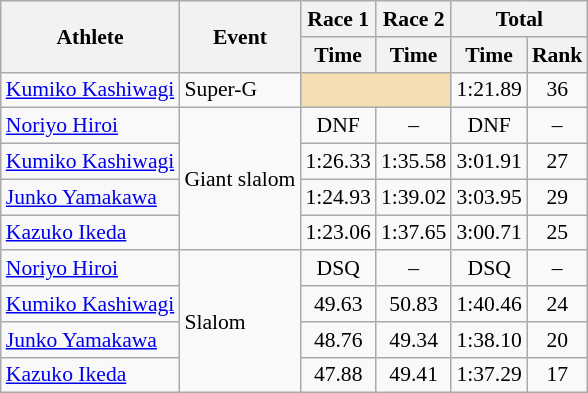<table class="wikitable" style="font-size:90%">
<tr>
<th rowspan="2">Athlete</th>
<th rowspan="2">Event</th>
<th>Race 1</th>
<th>Race 2</th>
<th colspan="2">Total</th>
</tr>
<tr>
<th>Time</th>
<th>Time</th>
<th>Time</th>
<th>Rank</th>
</tr>
<tr>
<td><a href='#'>Kumiko Kashiwagi</a></td>
<td>Super-G</td>
<td colspan="2" bgcolor="wheat"></td>
<td align="center">1:21.89</td>
<td align="center">36</td>
</tr>
<tr>
<td><a href='#'>Noriyo Hiroi</a></td>
<td rowspan="4">Giant slalom</td>
<td align="center">DNF</td>
<td align="center">–</td>
<td align="center">DNF</td>
<td align="center">–</td>
</tr>
<tr>
<td><a href='#'>Kumiko Kashiwagi</a></td>
<td align="center">1:26.33</td>
<td align="center">1:35.58</td>
<td align="center">3:01.91</td>
<td align="center">27</td>
</tr>
<tr>
<td><a href='#'>Junko Yamakawa</a></td>
<td align="center">1:24.93</td>
<td align="center">1:39.02</td>
<td align="center">3:03.95</td>
<td align="center">29</td>
</tr>
<tr>
<td><a href='#'>Kazuko Ikeda</a></td>
<td align="center">1:23.06</td>
<td align="center">1:37.65</td>
<td align="center">3:00.71</td>
<td align="center">25</td>
</tr>
<tr>
<td><a href='#'>Noriyo Hiroi</a></td>
<td rowspan="4">Slalom</td>
<td align="center">DSQ</td>
<td align="center">–</td>
<td align="center">DSQ</td>
<td align="center">–</td>
</tr>
<tr>
<td><a href='#'>Kumiko Kashiwagi</a></td>
<td align="center">49.63</td>
<td align="center">50.83</td>
<td align="center">1:40.46</td>
<td align="center">24</td>
</tr>
<tr>
<td><a href='#'>Junko Yamakawa</a></td>
<td align="center">48.76</td>
<td align="center">49.34</td>
<td align="center">1:38.10</td>
<td align="center">20</td>
</tr>
<tr>
<td><a href='#'>Kazuko Ikeda</a></td>
<td align="center">47.88</td>
<td align="center">49.41</td>
<td align="center">1:37.29</td>
<td align="center">17</td>
</tr>
</table>
